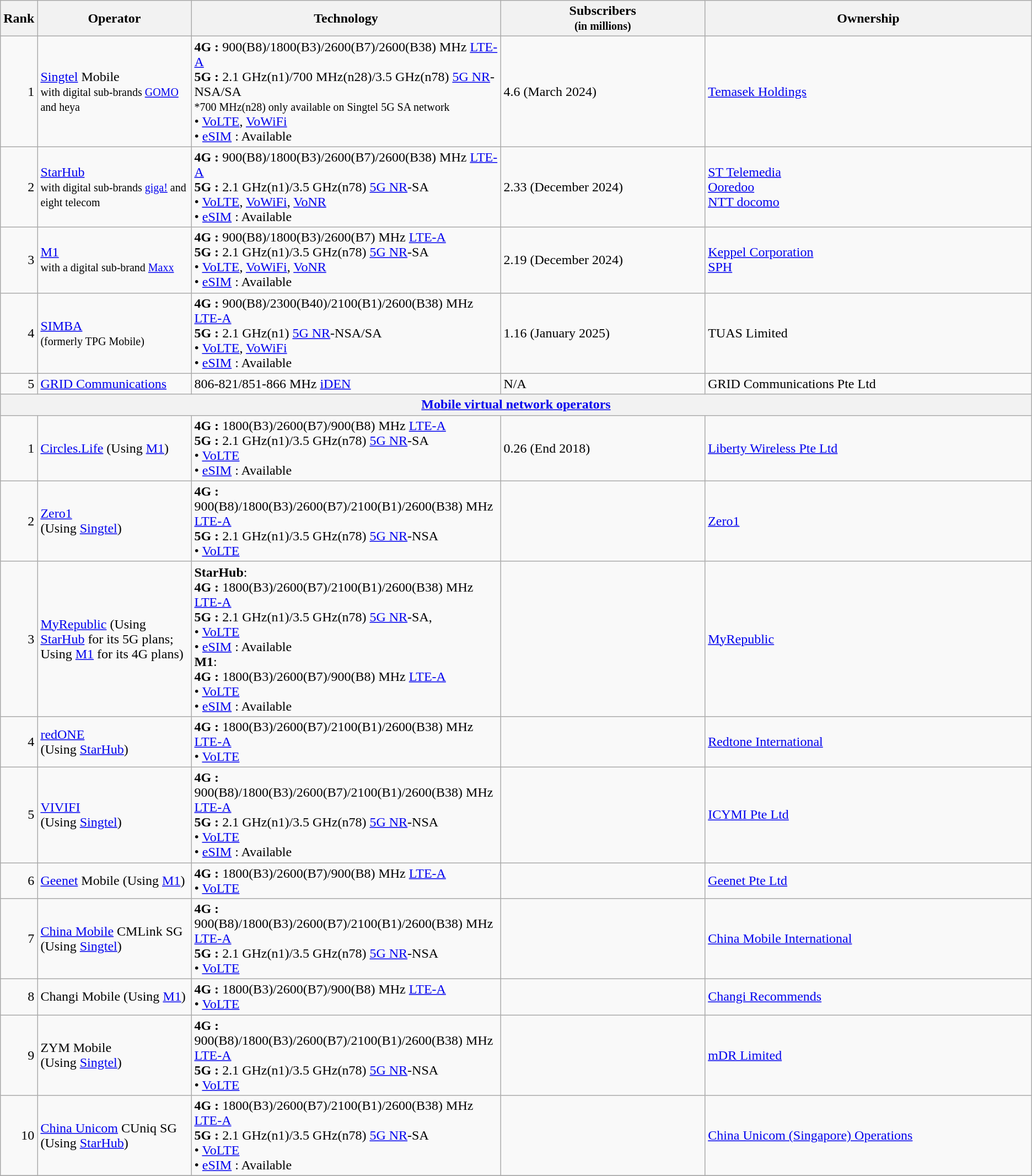<table class="wikitable">
<tr>
<th style="width:3%;">Rank</th>
<th style="width:15%;">Operator</th>
<th style="width:30%;">Technology</th>
<th style="width:20%;">Subscribers<br><small>(in millions)</small></th>
<th style="width:32%;">Ownership</th>
</tr>
<tr>
<td align=right>1</td>
<td><a href='#'>Singtel</a> Mobile <br><small>with digital sub-brands <a href='#'>GOMO</a> and heya</small></td>
<td><strong>4G :</strong> 900(B8)/1800(B3)/2600(B7)/2600(B38) MHz <a href='#'>LTE-A</a><br><strong>5G :</strong> 2.1 GHz(n1)/700 MHz(n28)/3.5 GHz(n78) <a href='#'>5G NR</a>-NSA/SA<br><small>*700 MHz(n28) only available on Singtel 5G SA network</small><br>• <a href='#'>VoLTE</a>, <a href='#'>VoWiFi</a><br>• <a href='#'>eSIM</a>  : Available</td>
<td>4.6 (March 2024)</td>
<td><a href='#'>Temasek Holdings</a></td>
</tr>
<tr>
<td align="right">2</td>
<td><a href='#'>StarHub</a> <br><small>with digital sub-brands <a href='#'>giga!</a> and eight telecom</small></td>
<td><strong>4G :</strong> 900(B8)/1800(B3)/2600(B7)/2600(B38) MHz <a href='#'>LTE-A</a><br><strong>5G :</strong> 2.1 GHz(n1)/3.5 GHz(n78) <a href='#'>5G NR</a>-SA<br>• <a href='#'>VoLTE</a>, <a href='#'>VoWiFi</a>, <a href='#'>VoNR</a><br>• <a href='#'>eSIM</a>  : Available</td>
<td>2.33 (December 2024)</td>
<td><a href='#'>ST Telemedia</a><br><a href='#'>Ooredoo</a><br><a href='#'>NTT docomo</a></td>
</tr>
<tr>
<td align="right">3</td>
<td><a href='#'>M1</a><br><small>with a digital sub-brand <a href='#'>Maxx</a></small></td>
<td><strong>4G :</strong> 900(B8)/1800(B3)/2600(B7) MHz <a href='#'>LTE-A</a><br><strong>5G :</strong> 2.1 GHz(n1)/3.5 GHz(n78) <a href='#'>5G NR</a>-SA<br>• <a href='#'>VoLTE</a>, <a href='#'>VoWiFi</a>, <a href='#'>VoNR</a><br>• <a href='#'>eSIM</a>  : Available</td>
<td>2.19 (December 2024)</td>
<td><a href='#'>Keppel Corporation</a><br><a href='#'>SPH</a></td>
</tr>
<tr>
<td align=right>4</td>
<td><a href='#'>SIMBA</a> <br><small>(formerly TPG Mobile)</small></td>
<td><strong>4G :</strong> 900(B8)/2300(B40)/2100(B1)/2600(B38) MHz <a href='#'>LTE-A</a><br><strong>5G :</strong> 2.1 GHz(n1) <a href='#'>5G NR</a>-NSA/SA <br>• <a href='#'>VoLTE</a>, <a href='#'>VoWiFi</a><br>• <a href='#'>eSIM</a>  : Available</td>
<td>1.16 (January 2025)</td>
<td>TUAS Limited</td>
</tr>
<tr>
<td align=right>5</td>
<td><a href='#'>GRID Communications</a></td>
<td>806-821/851-866 MHz <a href='#'>iDEN</a></td>
<td>N/A</td>
<td>GRID Communications Pte Ltd</td>
</tr>
<tr>
<th colspan="5" style="text-align:center;"><a href='#'>Mobile virtual network operators</a></th>
</tr>
<tr>
<td style="text-align:right;">1</td>
<td><a href='#'>Circles.Life</a> (Using <a href='#'>M1</a>)</td>
<td><strong>4G :</strong> 1800(B3)/2600(B7)/900(B8) MHz <a href='#'>LTE-A</a><br><strong>5G :</strong> 2.1 GHz(n1)/3.5 GHz(n78) <a href='#'>5G NR</a>-SA<br>• <a href='#'>VoLTE</a><br>• <a href='#'>eSIM</a>  : Available</td>
<td>0.26 (End 2018)</td>
<td><a href='#'>Liberty Wireless Pte Ltd</a></td>
</tr>
<tr>
<td style="text-align:right;">2</td>
<td><a href='#'>Zero1</a><br>(Using <a href='#'>Singtel</a>)</td>
<td><strong>4G :</strong> 900(B8)/1800(B3)/2600(B7)/2100(B1)/2600(B38) MHz <a href='#'>LTE-A</a><br><strong>5G :</strong> 2.1 GHz(n1)/3.5 GHz(n78) <a href='#'>5G NR</a>-NSA<br>• <a href='#'>VoLTE</a></td>
<td></td>
<td><a href='#'>Zero1</a></td>
</tr>
<tr>
<td style="text-align:right;">3</td>
<td><a href='#'>MyRepublic</a> (Using <a href='#'>StarHub</a> for its 5G plans; Using <a href='#'>M1</a> for its 4G plans)</td>
<td><strong>StarHub</strong>:<br><strong>4G :</strong> 1800(B3)/2600(B7)/2100(B1)/2600(B38) MHz <a href='#'>LTE-A</a><br><strong>5G :</strong> 2.1 GHz(n1)/3.5 GHz(n78) <a href='#'>5G NR</a>-SA,<br>• <a href='#'>VoLTE</a><br>• <a href='#'>eSIM</a>  : Available<br><strong>M1</strong>:<br><strong>4G :</strong> 1800(B3)/2600(B7)/900(B8) MHz <a href='#'>LTE-A</a><br>• <a href='#'>VoLTE</a><br>• <a href='#'>eSIM</a>  : Available</td>
<td></td>
<td><a href='#'>MyRepublic</a></td>
</tr>
<tr>
<td style="text-align:right;">4</td>
<td><a href='#'>redONE</a><br>(Using <a href='#'>StarHub</a>)</td>
<td><strong>4G :</strong> 1800(B3)/2600(B7)/2100(B1)/2600(B38) MHz <a href='#'>LTE-A</a><br>• <a href='#'>VoLTE</a></td>
<td></td>
<td><a href='#'>Redtone International</a></td>
</tr>
<tr>
<td style="text-align:right;">5</td>
<td><a href='#'>VIVIFI</a><br>(Using <a href='#'>Singtel</a>)</td>
<td><strong>4G :</strong> 900(B8)/1800(B3)/2600(B7)/2100(B1)/2600(B38) MHz <a href='#'>LTE-A</a><br><strong>5G :</strong> 2.1 GHz(n1)/3.5 GHz(n78) <a href='#'>5G NR</a>-NSA<br>• <a href='#'>VoLTE</a><br>• <a href='#'>eSIM</a>  : Available</td>
<td></td>
<td><a href='#'>ICYMI Pte Ltd</a></td>
</tr>
<tr>
<td style="text-align:right;">6</td>
<td><a href='#'>Geenet</a> Mobile (Using <a href='#'>M1</a>)</td>
<td><strong>4G :</strong> 1800(B3)/2600(B7)/900(B8) MHz <a href='#'>LTE-A</a><br>• <a href='#'>VoLTE</a></td>
<td></td>
<td><a href='#'>Geenet Pte Ltd</a></td>
</tr>
<tr>
<td style="text-align:right;">7</td>
<td><a href='#'>China Mobile</a> CMLink SG (Using <a href='#'>Singtel</a>)</td>
<td><strong>4G :</strong> 900(B8)/1800(B3)/2600(B7)/2100(B1)/2600(B38) MHz <a href='#'>LTE-A</a><br><strong>5G :</strong> 2.1 GHz(n1)/3.5 GHz(n78) <a href='#'>5G NR</a>-NSA<br>• <a href='#'>VoLTE</a></td>
<td></td>
<td><a href='#'>China Mobile International</a></td>
</tr>
<tr>
<td style="text-align:right;">8</td>
<td>Changi Mobile (Using <a href='#'>M1</a>)</td>
<td><strong>4G :</strong> 1800(B3)/2600(B7)/900(B8) MHz <a href='#'>LTE-A</a><br>• <a href='#'>VoLTE</a></td>
<td></td>
<td><a href='#'>Changi Recommends</a></td>
</tr>
<tr>
<td style="text-align:right;">9</td>
<td>ZYM Mobile<br>(Using <a href='#'>Singtel</a>)</td>
<td><strong>4G :</strong> 900(B8)/1800(B3)/2600(B7)/2100(B1)/2600(B38) MHz <a href='#'>LTE-A</a><br><strong>5G :</strong> 2.1 GHz(n1)/3.5 GHz(n78) <a href='#'>5G NR</a>-NSA<br>• <a href='#'>VoLTE</a></td>
<td></td>
<td><a href='#'>mDR Limited</a></td>
</tr>
<tr>
<td style="text-align:right;">10</td>
<td><a href='#'>China Unicom</a> CUniq SG<br>(Using <a href='#'>StarHub</a>)</td>
<td><strong>4G :</strong> 1800(B3)/2600(B7)/2100(B1)/2600(B38) MHz <a href='#'>LTE-A</a><br><strong>5G :</strong> 2.1 GHz(n1)/3.5 GHz(n78) <a href='#'>5G NR</a>-SA<br>• <a href='#'>VoLTE</a><br>• <a href='#'>eSIM</a>  : Available</td>
<td></td>
<td><a href='#'>China Unicom (Singapore) Operations</a></td>
</tr>
<tr>
</tr>
</table>
